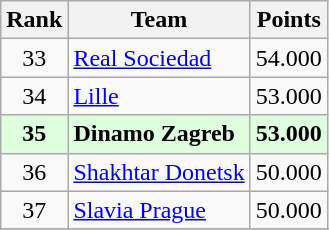<table class="wikitable" style="text-align: center;">
<tr>
<th>Rank</th>
<th>Team</th>
<th>Points</th>
</tr>
<tr>
<td rowspan=>33</td>
<td align=left> <a href='#'>Real Sociedad</a></td>
<td>54.000</td>
</tr>
<tr>
<td>34</td>
<td align=left> <a href='#'>Lille</a></td>
<td>53.000</td>
</tr>
<tr bgcolor="#ddffdd">
<td><strong>35</strong></td>
<td align=left> <strong>Dinamo Zagreb</strong></td>
<td><strong>53.000</strong></td>
</tr>
<tr>
<td>36</td>
<td align=left> <a href='#'>Shakhtar Donetsk</a></td>
<td>50.000</td>
</tr>
<tr>
<td>37</td>
<td align=left> <a href='#'>Slavia Prague</a></td>
<td>50.000</td>
</tr>
<tr>
</tr>
</table>
